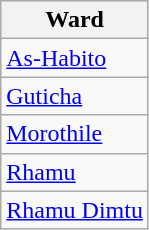<table class="wikitable">
<tr>
<th>Ward</th>
</tr>
<tr>
<td><a href='#'>As-Habito</a></td>
</tr>
<tr>
<td><a href='#'>Guticha</a></td>
</tr>
<tr>
<td><a href='#'>Morothile</a></td>
</tr>
<tr>
<td><a href='#'>Rhamu</a></td>
</tr>
<tr>
<td><a href='#'>Rhamu Dimtu</a></td>
</tr>
</table>
